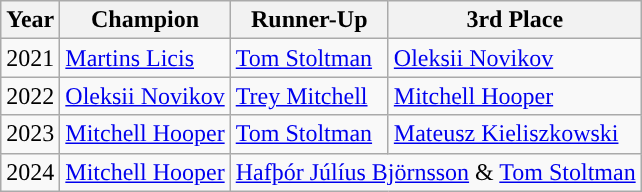<table class="wikitable" style="display: inline-table;">
<tr>
<th>Year</th>
<th>Champion</th>
<th>Runner-Up</th>
<th>3rd Place</th>
</tr>
<tr>
<td>2021</td>
<td> <a href='#'>Martins Licis</a></td>
<td> <a href='#'>Tom Stoltman</a></td>
<td> <a href='#'>Oleksii Novikov</a></td>
</tr>
<tr>
<td>2022</td>
<td> <a href='#'>Oleksii Novikov</a></td>
<td> <a href='#'>Trey Mitchell</a></td>
<td> <a href='#'>Mitchell Hooper</a></td>
</tr>
<tr>
<td>2023</td>
<td> <a href='#'>Mitchell Hooper</a></td>
<td> <a href='#'>Tom Stoltman</a></td>
<td> <a href='#'>Mateusz Kieliszkowski</a></td>
</tr>
<tr>
<td>2024</td>
<td> <a href='#'>Mitchell Hooper</a></td>
<td COLSPAN=2> <a href='#'>Hafþór Júlíus Björnsson</a> &  <a href='#'>Tom Stoltman</a></td>
</tr>
</table>
